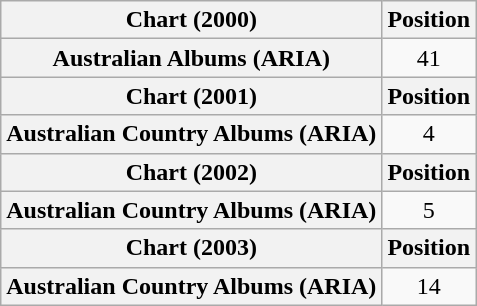<table class="wikitable sortable plainrowheaders" style="text-align:center">
<tr>
<th scope="col">Chart (2000)</th>
<th scope="col">Position</th>
</tr>
<tr>
<th scope="row">Australian Albums (ARIA)</th>
<td>41</td>
</tr>
<tr>
<th scope="col">Chart (2001)</th>
<th scope="col">Position</th>
</tr>
<tr>
<th scope="row">Australian Country Albums (ARIA)</th>
<td>4</td>
</tr>
<tr>
<th scope="col">Chart (2002)</th>
<th scope="col">Position</th>
</tr>
<tr>
<th scope="row">Australian Country Albums (ARIA)</th>
<td>5</td>
</tr>
<tr>
<th scope="col">Chart (2003)</th>
<th scope="col">Position</th>
</tr>
<tr>
<th scope="row">Australian Country Albums (ARIA)</th>
<td>14</td>
</tr>
</table>
